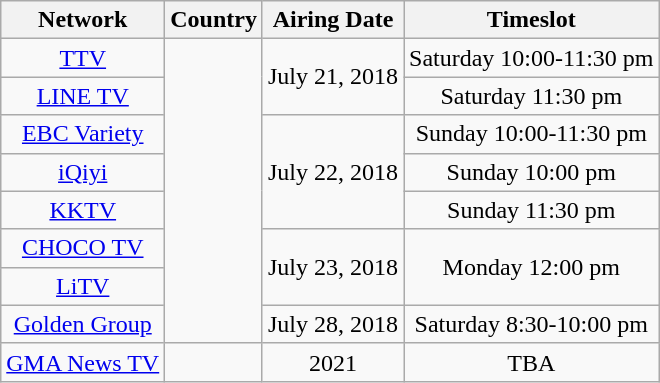<table class="wikitable"  style="text-align:center">
<tr>
<th>Network</th>
<th>Country</th>
<th>Airing Date</th>
<th>Timeslot</th>
</tr>
<tr>
<td><a href='#'>TTV</a></td>
<td rowspan=8></td>
<td rowspan=2>July 21, 2018</td>
<td>Saturday 10:00-11:30 pm</td>
</tr>
<tr>
<td><a href='#'>LINE TV</a></td>
<td>Saturday 11:30 pm</td>
</tr>
<tr>
<td><a href='#'>EBC Variety</a></td>
<td rowspan=3>July 22, 2018</td>
<td>Sunday 10:00-11:30 pm</td>
</tr>
<tr>
<td><a href='#'>iQiyi</a></td>
<td>Sunday 10:00 pm</td>
</tr>
<tr>
<td><a href='#'>KKTV</a></td>
<td>Sunday 11:30 pm</td>
</tr>
<tr>
<td><a href='#'>CHOCO TV</a></td>
<td rowspan=2>July 23, 2018</td>
<td rowspan=2>Monday 12:00 pm</td>
</tr>
<tr>
<td><a href='#'>LiTV</a></td>
</tr>
<tr>
<td><a href='#'>Golden Group</a></td>
<td>July 28, 2018</td>
<td>Saturday 8:30-10:00 pm</td>
</tr>
<tr>
<td><a href='#'>GMA News TV</a></td>
<td></td>
<td>2021</td>
<td>TBA</td>
</tr>
</table>
